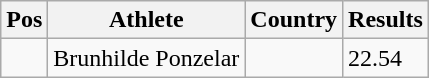<table class="wikitable">
<tr>
<th>Pos</th>
<th>Athlete</th>
<th>Country</th>
<th>Results</th>
</tr>
<tr>
<td align="center"></td>
<td>Brunhilde Ponzelar</td>
<td></td>
<td>22.54</td>
</tr>
</table>
